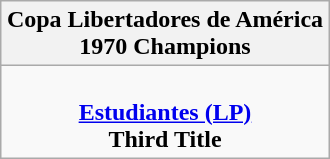<table class="wikitable" style="text-align: center; margin: 0 auto;">
<tr>
<th>Copa Libertadores de América<br>1970 Champions</th>
</tr>
<tr>
<td><br><strong><a href='#'>Estudiantes (LP)</a></strong><br><strong>Third Title</strong></td>
</tr>
</table>
